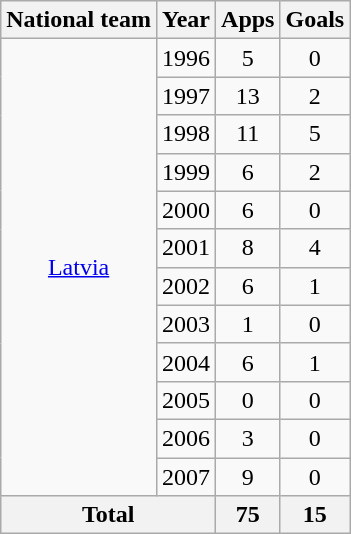<table class="wikitable" style="text-align:center">
<tr>
<th>National team</th>
<th>Year</th>
<th>Apps</th>
<th>Goals</th>
</tr>
<tr>
<td rowspan="12"><a href='#'>Latvia</a></td>
<td>1996</td>
<td>5</td>
<td>0</td>
</tr>
<tr>
<td>1997</td>
<td>13</td>
<td>2</td>
</tr>
<tr>
<td>1998</td>
<td>11</td>
<td>5</td>
</tr>
<tr>
<td>1999</td>
<td>6</td>
<td>2</td>
</tr>
<tr>
<td>2000</td>
<td>6</td>
<td>0</td>
</tr>
<tr>
<td>2001</td>
<td>8</td>
<td>4</td>
</tr>
<tr>
<td>2002</td>
<td>6</td>
<td>1</td>
</tr>
<tr>
<td>2003</td>
<td>1</td>
<td>0</td>
</tr>
<tr>
<td>2004</td>
<td>6</td>
<td>1</td>
</tr>
<tr>
<td>2005</td>
<td>0</td>
<td>0</td>
</tr>
<tr>
<td>2006</td>
<td>3</td>
<td>0</td>
</tr>
<tr>
<td>2007</td>
<td>9</td>
<td>0</td>
</tr>
<tr>
<th colspan="2">Total</th>
<th>75</th>
<th>15</th>
</tr>
</table>
